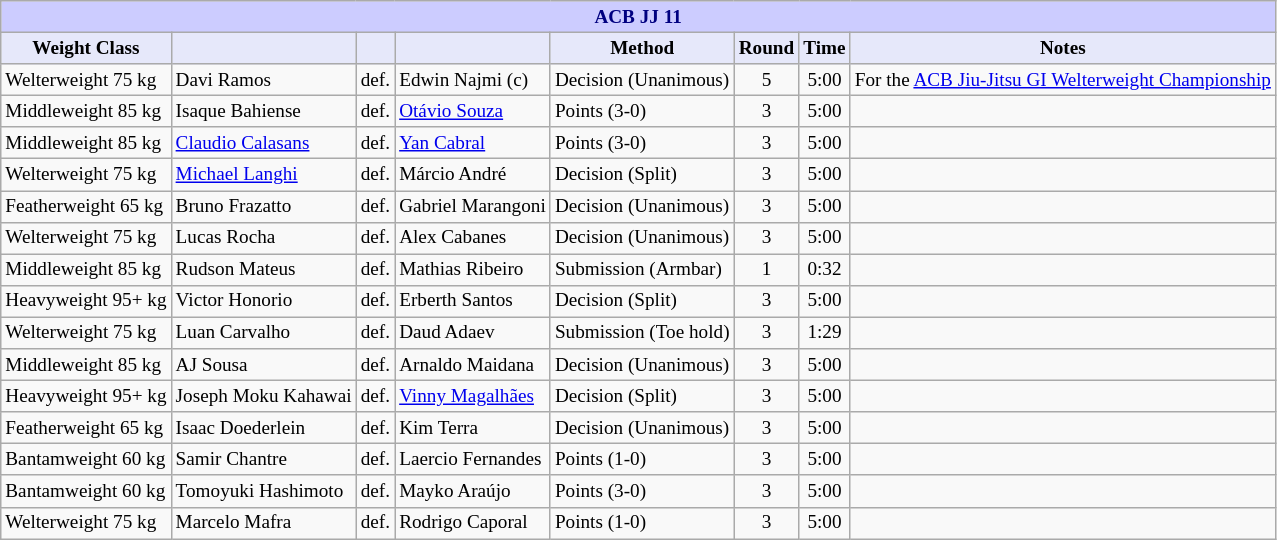<table class="wikitable" style="font-size: 80%;">
<tr>
<th colspan="8" style="background-color: #ccf; color: #000080; text-align: center;"><strong>ACB JJ 11</strong></th>
</tr>
<tr>
<th colspan="1" style="background-color: #E6E8FA; color: #000000; text-align: center;">Weight Class</th>
<th colspan="1" style="background-color: #E6E8FA; color: #000000; text-align: center;"></th>
<th colspan="1" style="background-color: #E6E8FA; color: #000000; text-align: center;"></th>
<th colspan="1" style="background-color: #E6E8FA; color: #000000; text-align: center;"></th>
<th colspan="1" style="background-color: #E6E8FA; color: #000000; text-align: center;">Method</th>
<th colspan="1" style="background-color: #E6E8FA; color: #000000; text-align: center;">Round</th>
<th colspan="1" style="background-color: #E6E8FA; color: #000000; text-align: center;">Time</th>
<th colspan="1" style="background-color: #E6E8FA; color: #000000; text-align: center;">Notes</th>
</tr>
<tr>
<td>Welterweight 75 kg</td>
<td> Davi Ramos</td>
<td align=center>def.</td>
<td> Edwin Najmi (c)</td>
<td>Decision (Unanimous)</td>
<td align=center>5</td>
<td align=center>5:00</td>
<td>For the <a href='#'>ACB Jiu-Jitsu GI Welterweight Championship</a></td>
</tr>
<tr>
<td>Middleweight 85 kg</td>
<td> Isaque Bahiense</td>
<td align=center>def.</td>
<td> <a href='#'>Otávio Souza</a></td>
<td>Points (3-0)</td>
<td align=center>3</td>
<td align=center>5:00</td>
<td></td>
</tr>
<tr>
<td>Middleweight 85 kg</td>
<td> <a href='#'>Claudio Calasans</a></td>
<td align=center>def.</td>
<td> <a href='#'>Yan Cabral</a></td>
<td>Points (3-0)</td>
<td align=center>3</td>
<td align=center>5:00</td>
<td></td>
</tr>
<tr>
<td>Welterweight 75 kg</td>
<td> <a href='#'>Michael Langhi</a></td>
<td align=center>def.</td>
<td> Márcio André</td>
<td>Decision (Split)</td>
<td align=center>3</td>
<td align=center>5:00</td>
<td></td>
</tr>
<tr>
<td>Featherweight 65 kg</td>
<td> Bruno Frazatto</td>
<td align=center>def.</td>
<td> Gabriel Marangoni</td>
<td>Decision (Unanimous)</td>
<td align=center>3</td>
<td align=center>5:00</td>
<td></td>
</tr>
<tr>
<td>Welterweight 75 kg</td>
<td> Lucas Rocha</td>
<td align=center>def.</td>
<td> Alex Cabanes</td>
<td>Decision (Unanimous)</td>
<td align=center>3</td>
<td align=center>5:00</td>
<td></td>
</tr>
<tr>
<td>Middleweight 85 kg</td>
<td> Rudson Mateus</td>
<td align=center>def.</td>
<td> Mathias Ribeiro</td>
<td>Submission (Armbar)</td>
<td align=center>1</td>
<td align=center>0:32</td>
<td></td>
</tr>
<tr>
<td>Heavyweight 95+ kg</td>
<td> Victor Honorio</td>
<td align=center>def.</td>
<td> Erberth Santos</td>
<td>Decision (Split)</td>
<td align=center>3</td>
<td align=center>5:00</td>
<td></td>
</tr>
<tr>
<td>Welterweight 75 kg</td>
<td> Luan Carvalho</td>
<td align=center>def.</td>
<td> Daud Adaev</td>
<td>Submission (Toe hold)</td>
<td align=center>3</td>
<td align=center>1:29</td>
<td></td>
</tr>
<tr>
<td>Middleweight 85 kg</td>
<td> AJ Sousa</td>
<td align=center>def.</td>
<td> Arnaldo Maidana</td>
<td>Decision (Unanimous)</td>
<td align=center>3</td>
<td align=center>5:00</td>
<td></td>
</tr>
<tr>
<td>Heavyweight 95+ kg</td>
<td> Joseph Moku Kahawai</td>
<td align=center>def.</td>
<td> <a href='#'>Vinny Magalhães</a></td>
<td>Decision (Split)</td>
<td align=center>3</td>
<td align=center>5:00</td>
<td></td>
</tr>
<tr>
<td>Featherweight 65 kg</td>
<td> Isaac Doederlein</td>
<td align=center>def.</td>
<td> Kim Terra</td>
<td>Decision (Unanimous)</td>
<td align=center>3</td>
<td align=center>5:00</td>
<td></td>
</tr>
<tr>
<td>Bantamweight 60 kg</td>
<td> Samir Chantre</td>
<td align=center>def.</td>
<td> Laercio Fernandes</td>
<td>Points (1-0)</td>
<td align=center>3</td>
<td align=center>5:00</td>
<td></td>
</tr>
<tr>
<td>Bantamweight 60 kg</td>
<td> Tomoyuki Hashimoto</td>
<td align=center>def.</td>
<td> Mayko Araújo</td>
<td>Points (3-0)</td>
<td align=center>3</td>
<td align=center>5:00</td>
<td></td>
</tr>
<tr>
<td>Welterweight 75 kg</td>
<td> Marcelo Mafra</td>
<td align=center>def.</td>
<td> Rodrigo Caporal</td>
<td>Points (1-0)</td>
<td align=center>3</td>
<td align=center>5:00</td>
<td></td>
</tr>
</table>
